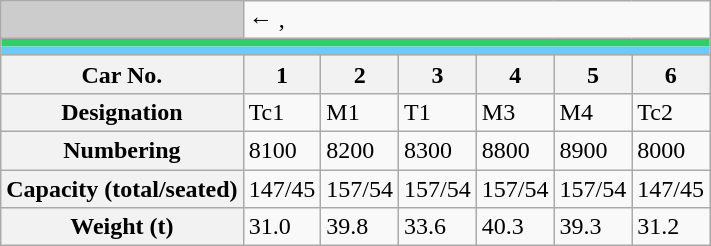<table class="wikitable">
<tr>
<td style="background-color:#ccc;"> </td>
<td colspan="6"><div>← , </div></td>
</tr>
<tr style="line-height: 5px; background-color: #33cc66;">
<td colspan="7" style="padding:0; border:0;"> </td>
</tr>
<tr style="line-height: 5px; background-color: #66ccff;">
<td colspan="7" style="padding:0; border:0;"> </td>
</tr>
<tr>
<th>Car No.</th>
<th>1</th>
<th>2</th>
<th>3</th>
<th>4</th>
<th>5</th>
<th>6</th>
</tr>
<tr>
<th>Designation</th>
<td>Tc1</td>
<td>M1</td>
<td>T1</td>
<td>M3</td>
<td>M4</td>
<td>Tc2</td>
</tr>
<tr>
<th>Numbering</th>
<td>8100</td>
<td>8200</td>
<td>8300</td>
<td>8800</td>
<td>8900</td>
<td>8000</td>
</tr>
<tr>
<th>Capacity (total/seated)</th>
<td>147/45</td>
<td>157/54</td>
<td>157/54</td>
<td>157/54</td>
<td>157/54</td>
<td>147/45</td>
</tr>
<tr>
<th>Weight (t)</th>
<td>31.0</td>
<td>39.8</td>
<td>33.6</td>
<td>40.3</td>
<td>39.3</td>
<td>31.2</td>
</tr>
</table>
